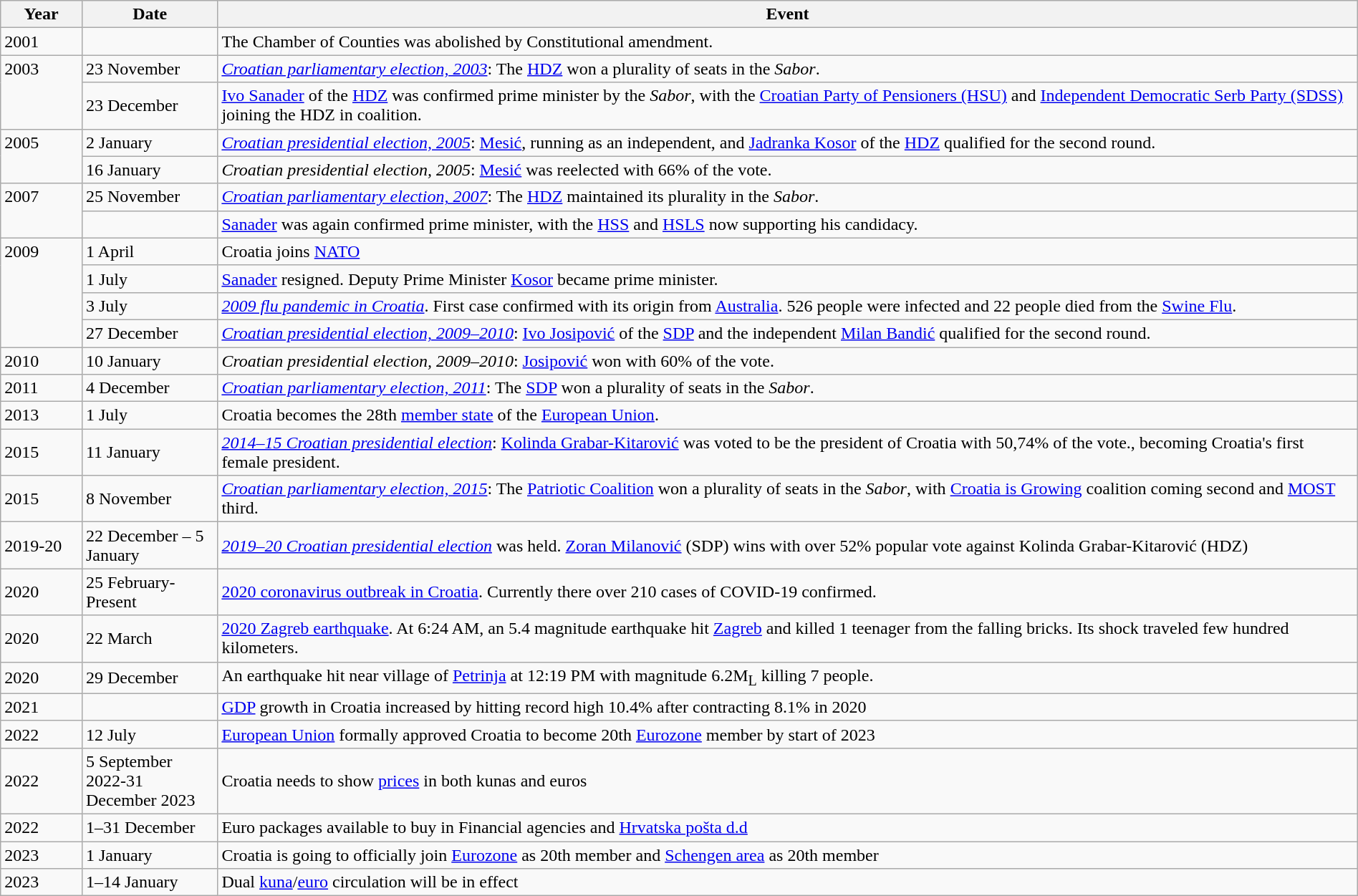<table class="wikitable" width="100%">
<tr>
<th style="width:6%">Year</th>
<th style="width:10%">Date</th>
<th>Event</th>
</tr>
<tr>
<td>2001</td>
<td></td>
<td>The Chamber of Counties was abolished by Constitutional amendment.</td>
</tr>
<tr>
<td rowspan="2" valign="top">2003</td>
<td>23 November</td>
<td><em><a href='#'>Croatian parliamentary election, 2003</a></em>: The <a href='#'>HDZ</a> won a plurality of seats in the <em>Sabor</em>.</td>
</tr>
<tr>
<td>23 December</td>
<td><a href='#'>Ivo Sanader</a> of the <a href='#'>HDZ</a> was confirmed prime minister by the <em>Sabor</em>, with the <a href='#'>Croatian Party of Pensioners (HSU)</a> and <a href='#'>Independent Democratic Serb Party (SDSS)</a> joining the HDZ in coalition.</td>
</tr>
<tr>
<td rowspan="2" valign="top">2005</td>
<td>2 January</td>
<td><em><a href='#'>Croatian presidential election, 2005</a></em>: <a href='#'>Mesić</a>, running as an independent, and <a href='#'>Jadranka Kosor</a> of the <a href='#'>HDZ</a> qualified for the second round.</td>
</tr>
<tr>
<td>16 January</td>
<td><em>Croatian presidential election, 2005</em>: <a href='#'>Mesić</a> was reelected with 66% of the vote.</td>
</tr>
<tr>
<td rowspan="2" valign="top">2007</td>
<td>25 November</td>
<td><em><a href='#'>Croatian parliamentary election, 2007</a></em>: The <a href='#'>HDZ</a> maintained its plurality in the <em>Sabor</em>.</td>
</tr>
<tr>
<td></td>
<td><a href='#'>Sanader</a> was again confirmed prime minister, with the <a href='#'>HSS</a> and <a href='#'>HSLS</a> now supporting his candidacy.</td>
</tr>
<tr>
<td rowspan="4" valign="top">2009</td>
<td>1 April</td>
<td>Croatia joins <a href='#'>NATO</a></td>
</tr>
<tr>
<td>1 July</td>
<td><a href='#'>Sanader</a> resigned. Deputy Prime Minister <a href='#'>Kosor</a> became prime minister.</td>
</tr>
<tr>
<td>3 July</td>
<td><em><a href='#'>2009 flu pandemic in Croatia</a></em>. First case confirmed with its origin from <a href='#'>Australia</a>. 526 people were infected and 22 people died from the <a href='#'>Swine Flu</a>.</td>
</tr>
<tr>
<td>27 December</td>
<td><em><a href='#'>Croatian presidential election, 2009–2010</a></em>: <a href='#'>Ivo Josipović</a> of the <a href='#'>SDP</a> and the independent <a href='#'>Milan Bandić</a> qualified for the second round.</td>
</tr>
<tr>
<td>2010</td>
<td>10 January</td>
<td><em>Croatian presidential election, 2009–2010</em>: <a href='#'>Josipović</a> won with 60% of the vote.</td>
</tr>
<tr>
<td>2011</td>
<td>4 December</td>
<td><em><a href='#'>Croatian parliamentary election, 2011</a></em>: The <a href='#'>SDP</a> won a plurality of seats in the <em>Sabor</em>.</td>
</tr>
<tr>
<td>2013</td>
<td>1 July</td>
<td>Croatia becomes the 28th <a href='#'>member state</a> of the <a href='#'>European Union</a>.</td>
</tr>
<tr>
<td>2015</td>
<td>11 January</td>
<td><em><a href='#'>2014–15 Croatian presidential election</a></em>: <a href='#'>Kolinda Grabar-Kitarović</a> was voted to be the president of Croatia with 50,74% of the vote., becoming Croatia's first female president.</td>
</tr>
<tr>
<td>2015</td>
<td>8 November</td>
<td><em><a href='#'>Croatian parliamentary election, 2015</a></em>: The <a href='#'>Patriotic Coalition</a> won a plurality of seats in the <em>Sabor</em>, with <a href='#'>Croatia is Growing</a> coalition coming second and <a href='#'>MOST</a> third.</td>
</tr>
<tr>
<td>2019-20</td>
<td>22 December – 5 January</td>
<td><em><a href='#'>2019–20 Croatian presidential election</a></em> was held. <a href='#'>Zoran Milanović</a> (SDP) wins with over 52% popular vote against Kolinda Grabar-Kitarović (HDZ)</td>
</tr>
<tr>
<td>2020</td>
<td>25 February-Present</td>
<td><a href='#'>2020 coronavirus outbreak in Croatia</a>. Currently there over 210 cases of COVID-19 confirmed.</td>
</tr>
<tr>
<td>2020</td>
<td>22 March</td>
<td><a href='#'>2020 Zagreb earthquake</a>. At 6:24 AM, an 5.4 magnitude earthquake hit <a href='#'>Zagreb</a> and killed 1 teenager from the falling bricks. Its shock traveled few hundred kilometers.</td>
</tr>
<tr>
<td>2020</td>
<td>29 December</td>
<td>An earthquake hit near village of <a href='#'>Petrinja</a> at 12:19 PM with magnitude 6.2M<sub>L</sub>  killing 7 people.</td>
</tr>
<tr>
<td>2021</td>
<td></td>
<td><a href='#'>GDP</a> growth in Croatia increased by hitting record high 10.4% after contracting 8.1% in 2020</td>
</tr>
<tr>
<td>2022</td>
<td>12 July</td>
<td><a href='#'>European Union</a> formally approved Croatia to become 20th <a href='#'>Eurozone</a> member by start of 2023</td>
</tr>
<tr>
<td>2022</td>
<td>5 September 2022-31 December 2023</td>
<td>Croatia needs to show <a href='#'>prices</a> in both kunas and euros</td>
</tr>
<tr>
<td>2022</td>
<td>1–31 December</td>
<td>Euro packages available to buy in Financial agencies and <a href='#'>Hrvatska pošta d.d</a></td>
</tr>
<tr>
<td>2023</td>
<td>1 January</td>
<td>Croatia is going to officially join <a href='#'>Eurozone</a> as 20th member and <a href='#'>Schengen area</a> as 20th member</td>
</tr>
<tr>
<td>2023</td>
<td>1–14 January</td>
<td>Dual <a href='#'>kuna</a>/<a href='#'>euro</a> circulation will be in effect</td>
</tr>
</table>
